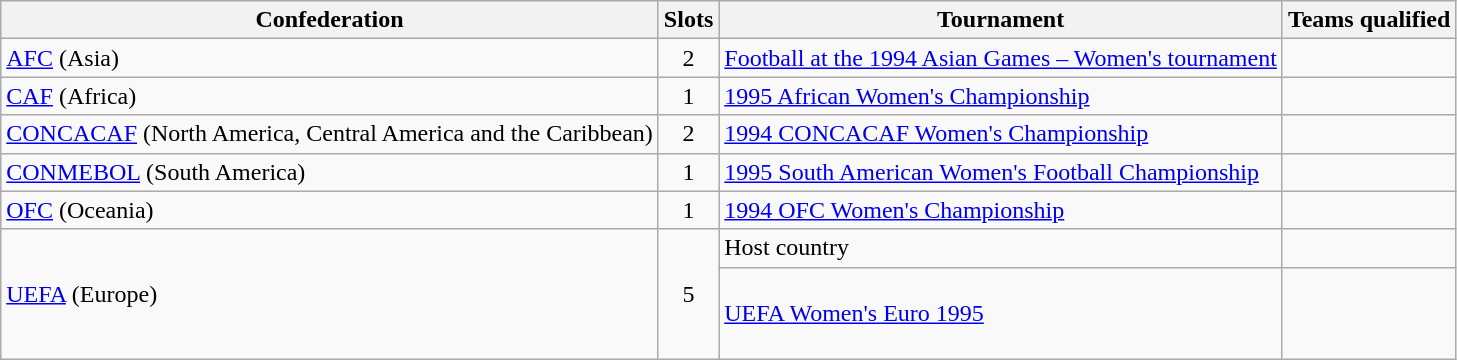<table class="wikitable">
<tr>
<th>Confederation</th>
<th>Slots</th>
<th>Tournament</th>
<th>Teams qualified</th>
</tr>
<tr>
<td><a href='#'>AFC</a> (Asia)</td>
<td style="text-align:center">2</td>
<td><a href='#'>Football at the 1994 Asian Games – Women's tournament</a></td>
<td><br></td>
</tr>
<tr>
<td><a href='#'>CAF</a> (Africa)</td>
<td style="text-align:center">1</td>
<td><a href='#'>1995 African Women's Championship</a></td>
<td></td>
</tr>
<tr>
<td><a href='#'>CONCACAF</a> (North America, Central America and the Caribbean)</td>
<td style="text-align:center">2</td>
<td><a href='#'>1994 CONCACAF Women's Championship</a></td>
<td><br></td>
</tr>
<tr>
<td><a href='#'>CONMEBOL</a> (South America)</td>
<td style="text-align:center">1</td>
<td><a href='#'>1995 South American Women's Football Championship</a></td>
<td></td>
</tr>
<tr>
<td><a href='#'>OFC</a> (Oceania)</td>
<td style="text-align:center">1</td>
<td><a href='#'>1994 OFC Women's Championship</a></td>
<td></td>
</tr>
<tr>
<td rowspan="2"><a href='#'>UEFA</a> (Europe)</td>
<td rowspan="2" style="text-align:center">5</td>
<td>Host country</td>
<td></td>
</tr>
<tr>
<td><a href='#'>UEFA Women's Euro 1995</a></td>
<td><br><br><br></td>
</tr>
</table>
